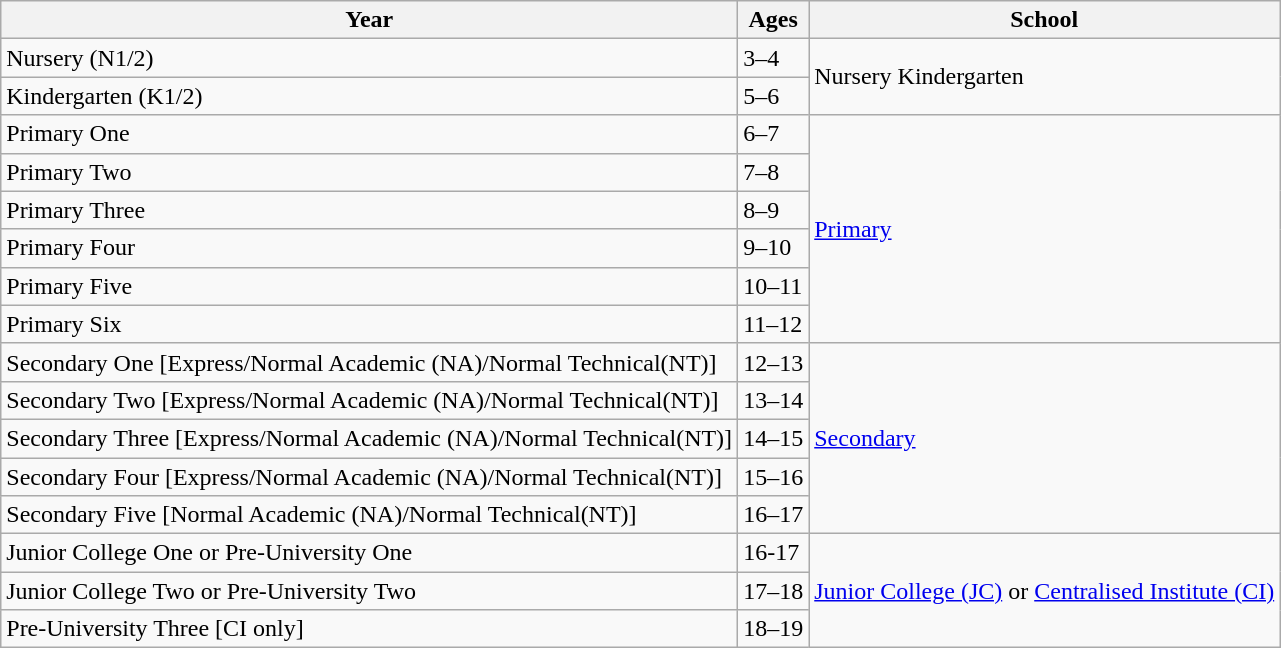<table class="wikitable">
<tr>
<th>Year</th>
<th>Ages</th>
<th>School</th>
</tr>
<tr>
<td>Nursery (N1/2)</td>
<td>3–4</td>
<td rowspan=2>Nursery  Kindergarten</td>
</tr>
<tr>
<td>Kindergarten (K1/2)</td>
<td>5–6</td>
</tr>
<tr>
<td>Primary One</td>
<td>6–7</td>
<td rowspan=6><a href='#'>Primary</a></td>
</tr>
<tr>
<td>Primary Two</td>
<td>7–8</td>
</tr>
<tr>
<td>Primary Three</td>
<td>8–9</td>
</tr>
<tr>
<td>Primary Four</td>
<td>9–10</td>
</tr>
<tr>
<td>Primary Five</td>
<td>10–11</td>
</tr>
<tr>
<td>Primary Six</td>
<td>11–12</td>
</tr>
<tr>
<td>Secondary One [Express/Normal Academic (NA)/Normal Technical(NT)]</td>
<td>12–13</td>
<td rowspan=5><a href='#'>Secondary</a></td>
</tr>
<tr>
<td>Secondary Two [Express/Normal Academic (NA)/Normal Technical(NT)]</td>
<td>13–14</td>
</tr>
<tr>
<td>Secondary Three [Express/Normal Academic (NA)/Normal Technical(NT)]</td>
<td>14–15</td>
</tr>
<tr>
<td>Secondary Four [Express/Normal Academic (NA)/Normal Technical(NT)]</td>
<td>15–16</td>
</tr>
<tr>
<td>Secondary Five [Normal Academic (NA)/Normal Technical(NT)]</td>
<td>16–17</td>
</tr>
<tr>
<td>Junior College One or Pre-University One</td>
<td>16-17</td>
<td rowspan=3><a href='#'>Junior College (JC)</a> or <a href='#'>Centralised Institute (CI)</a></td>
</tr>
<tr>
<td>Junior College Two or Pre-University Two</td>
<td>17–18</td>
</tr>
<tr>
<td>Pre-University Three [CI only]</td>
<td>18–19</td>
</tr>
</table>
